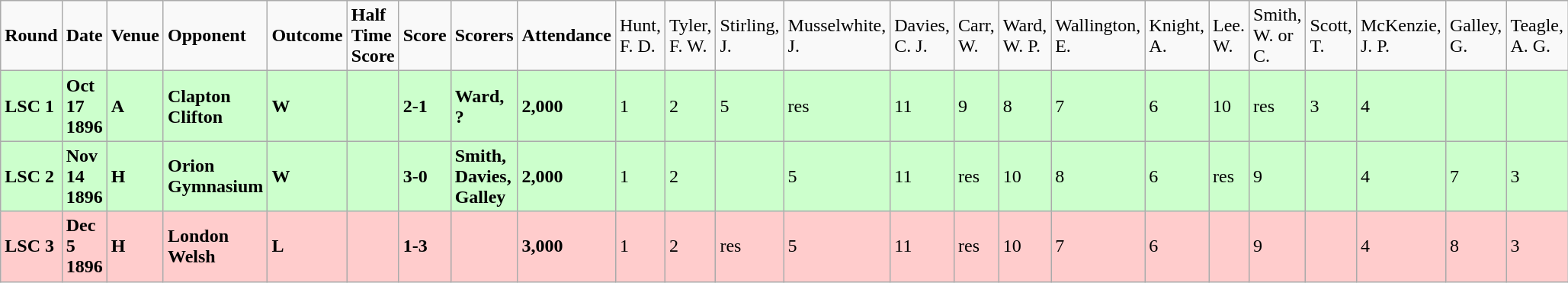<table class="wikitable">
<tr>
<td><strong>Round</strong></td>
<td><strong>Date</strong></td>
<td><strong>Venue</strong></td>
<td><strong>Opponent</strong></td>
<td><strong>Outcome</strong></td>
<td><strong>Half Time Score</strong></td>
<td><strong>Score</strong></td>
<td><strong>Scorers</strong></td>
<td><strong>Attendance</strong></td>
<td>Hunt, F. D.</td>
<td>Tyler, F. W.</td>
<td>Stirling, J.</td>
<td>Musselwhite, J.</td>
<td>Davies, C. J.</td>
<td>Carr, W.</td>
<td>Ward, W. P.</td>
<td>Wallington, E.</td>
<td>Knight, A.</td>
<td>Lee. W.</td>
<td>Smith, W. or C.</td>
<td>Scott, T.</td>
<td>McKenzie, J. P.</td>
<td>Galley, G.</td>
<td>Teagle, A. G.</td>
</tr>
<tr bgcolor="#CCFFCC">
<td><strong>LSC 1</strong></td>
<td><strong>Oct 17 1896</strong></td>
<td><strong>A</strong></td>
<td><strong>Clapton Clifton</strong></td>
<td><strong>W</strong></td>
<td></td>
<td><strong>2-1</strong></td>
<td><strong>Ward, ?</strong></td>
<td><strong>2,000</strong></td>
<td>1</td>
<td>2</td>
<td>5</td>
<td>res</td>
<td>11</td>
<td>9</td>
<td>8</td>
<td>7</td>
<td>6</td>
<td>10</td>
<td>res</td>
<td>3</td>
<td>4</td>
<td></td>
<td></td>
</tr>
<tr bgcolor="#CCFFCC">
<td><strong>LSC 2</strong></td>
<td><strong>Nov 14 1896</strong></td>
<td><strong>H</strong></td>
<td><strong>Orion Gymnasium</strong></td>
<td><strong>W</strong></td>
<td></td>
<td><strong>3-0</strong></td>
<td><strong>Smith, Davies, Galley</strong></td>
<td><strong>2,000</strong></td>
<td>1</td>
<td>2</td>
<td></td>
<td>5</td>
<td>11</td>
<td>res</td>
<td>10</td>
<td>8</td>
<td>6</td>
<td>res</td>
<td>9</td>
<td></td>
<td>4</td>
<td>7</td>
<td>3</td>
</tr>
<tr bgcolor="#FFCCCC">
<td><strong>LSC 3</strong></td>
<td><strong>Dec 5 1896</strong></td>
<td><strong>H</strong></td>
<td><strong>London Welsh</strong></td>
<td><strong>L</strong></td>
<td></td>
<td><strong>1-3</strong></td>
<td></td>
<td><strong>3,000</strong></td>
<td>1</td>
<td>2</td>
<td>res</td>
<td>5</td>
<td>11</td>
<td>res</td>
<td>10</td>
<td>7</td>
<td>6</td>
<td></td>
<td>9</td>
<td></td>
<td>4</td>
<td>8</td>
<td>3</td>
</tr>
</table>
